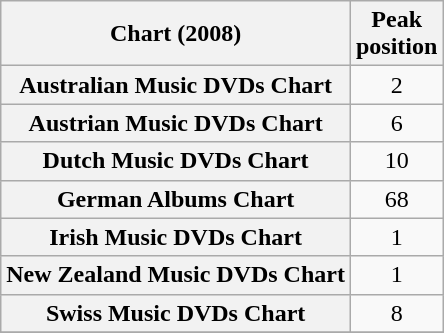<table class="wikitable plainrowheaders sortable" style="text-align:center;" border="1">
<tr>
<th scope="col">Chart (2008)</th>
<th scope="col">Peak<br>position</th>
</tr>
<tr>
<th scope="row">Australian Music DVDs Chart</th>
<td>2</td>
</tr>
<tr>
<th scope="row">Austrian Music DVDs Chart</th>
<td>6</td>
</tr>
<tr>
<th scope="row">Dutch Music DVDs Chart</th>
<td>10</td>
</tr>
<tr>
<th scope="row">German Albums Chart</th>
<td>68</td>
</tr>
<tr>
<th scope="row">Irish Music DVDs Chart</th>
<td>1</td>
</tr>
<tr>
<th scope="row">New Zealand Music DVDs Chart</th>
<td>1</td>
</tr>
<tr>
<th scope="row">Swiss Music DVDs Chart</th>
<td>8</td>
</tr>
<tr>
</tr>
</table>
